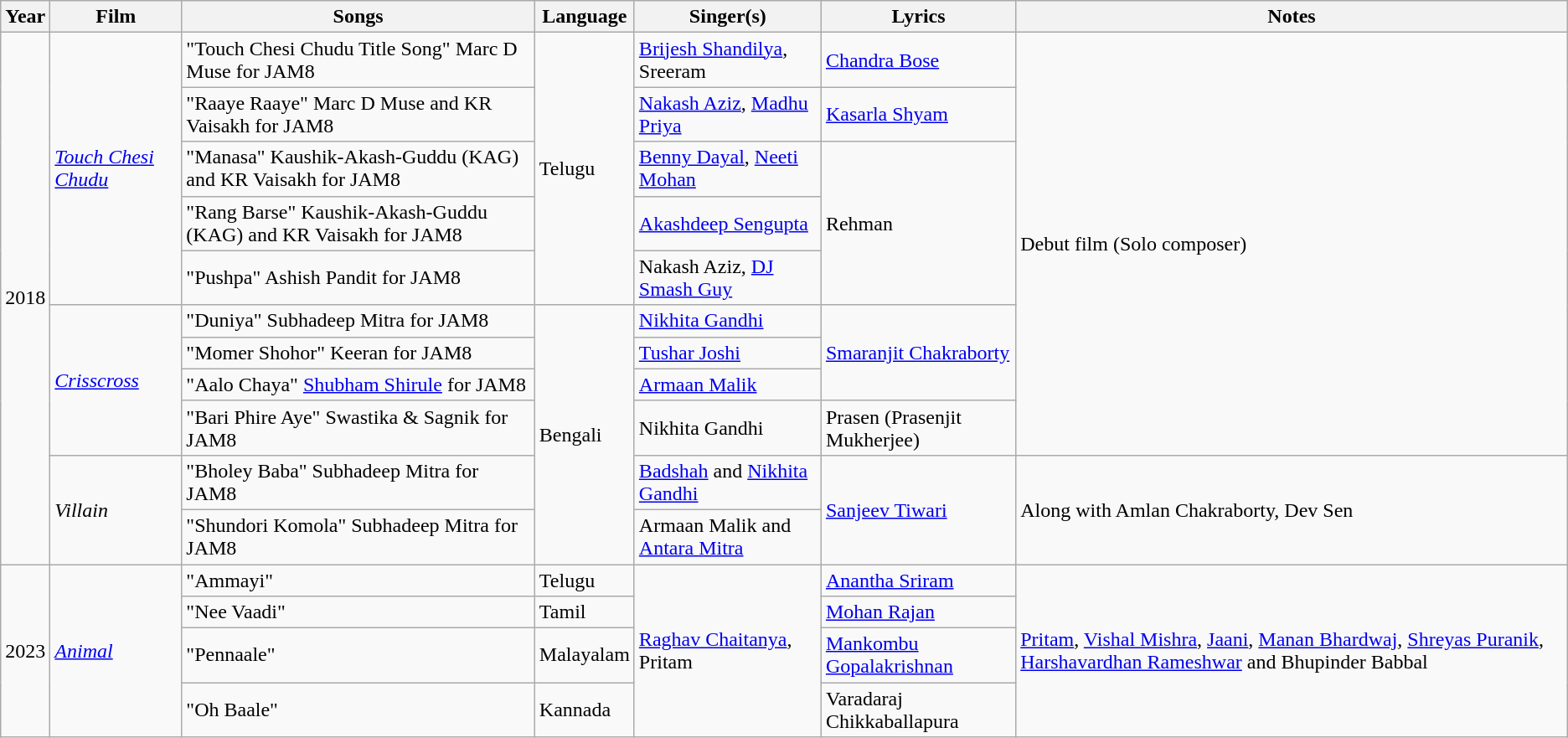<table class="wikitable sortable">
<tr>
<th>Year</th>
<th>Film</th>
<th>Songs</th>
<th>Language</th>
<th>Singer(s)</th>
<th>Lyrics</th>
<th>Notes</th>
</tr>
<tr>
<td rowspan="11">2018</td>
<td rowspan="5"><em><a href='#'>Touch Chesi Chudu</a></em></td>
<td>"Touch Chesi Chudu Title Song" Marc D Muse for JAM8</td>
<td rowspan="5">Telugu</td>
<td><a href='#'>Brijesh Shandilya</a>, Sreeram</td>
<td><a href='#'>Chandra Bose</a></td>
<td rowspan="9">Debut film (Solo composer)</td>
</tr>
<tr>
<td>"Raaye Raaye" Marc D Muse and KR Vaisakh for JAM8</td>
<td><a href='#'>Nakash Aziz</a>, <a href='#'>Madhu Priya</a></td>
<td><a href='#'>Kasarla Shyam</a></td>
</tr>
<tr>
<td>"Manasa" Kaushik-Akash-Guddu (KAG) and KR Vaisakh for JAM8</td>
<td><a href='#'>Benny Dayal</a>, <a href='#'>Neeti Mohan</a></td>
<td rowspan="3">Rehman</td>
</tr>
<tr>
<td>"Rang Barse" Kaushik-Akash-Guddu (KAG) and KR Vaisakh for JAM8</td>
<td><a href='#'>Akashdeep Sengupta</a></td>
</tr>
<tr>
<td>"Pushpa" Ashish Pandit for JAM8</td>
<td>Nakash Aziz, <a href='#'>DJ Smash Guy</a></td>
</tr>
<tr>
<td rowspan="4"><em><a href='#'>Crisscross</a></em></td>
<td>"Duniya" Subhadeep Mitra for JAM8</td>
<td rowspan="6">Bengali</td>
<td><a href='#'>Nikhita Gandhi</a></td>
<td rowspan="3"><a href='#'>Smaranjit Chakraborty</a></td>
</tr>
<tr>
<td>"Momer Shohor" Keeran for JAM8</td>
<td><a href='#'>Tushar Joshi</a></td>
</tr>
<tr>
<td>"Aalo Chaya" <a href='#'>Shubham Shirule</a> for JAM8</td>
<td><a href='#'>Armaan Malik</a></td>
</tr>
<tr>
<td>"Bari Phire Aye" Swastika & Sagnik for JAM8</td>
<td>Nikhita Gandhi</td>
<td>Prasen (Prasenjit Mukherjee)</td>
</tr>
<tr>
<td rowspan="2"><em>Villain</em></td>
<td>"Bholey Baba" Subhadeep Mitra for JAM8</td>
<td><a href='#'>Badshah</a> and <a href='#'>Nikhita Gandhi</a></td>
<td rowspan="2"><a href='#'>Sanjeev Tiwari</a></td>
<td rowspan="2">Along with Amlan Chakraborty, Dev Sen</td>
</tr>
<tr>
<td>"Shundori Komola" Subhadeep Mitra for JAM8</td>
<td>Armaan Malik and <a href='#'>Antara Mitra</a></td>
</tr>
<tr>
<td rowspan=4>2023</td>
<td rowspan=4><em><a href='#'>Animal</a></em></td>
<td>"Ammayi"</td>
<td>Telugu</td>
<td rowspan=4><a href='#'>Raghav Chaitanya</a>, Pritam</td>
<td><a href='#'>Anantha Sriram</a></td>
<td rowspan=4><a href='#'>Pritam</a>, <a href='#'>Vishal Mishra</a>, <a href='#'>Jaani</a>, <a href='#'>Manan Bhardwaj</a>, <a href='#'>Shreyas Puranik</a>, <a href='#'>Harshavardhan Rameshwar</a>  and Bhupinder Babbal</td>
</tr>
<tr>
<td>"Nee Vaadi"</td>
<td>Tamil</td>
<td><a href='#'>Mohan Rajan</a></td>
</tr>
<tr>
<td>"Pennaale"</td>
<td>Malayalam</td>
<td><a href='#'>Mankombu Gopalakrishnan</a></td>
</tr>
<tr>
<td>"Oh Baale"</td>
<td>Kannada</td>
<td>Varadaraj Chikkaballapura</td>
</tr>
</table>
